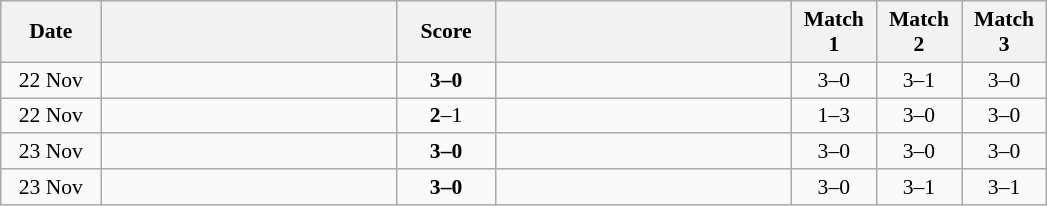<table class="wikitable" style="text-align: center; font-size:90%">
<tr>
<th width="60">Date</th>
<th style="text-align:right; width:190px;"></th>
<th width="60">Score</th>
<th style="text-align:left; width:190px;"></th>
<th width="50">Match 1</th>
<th width="50">Match 2</th>
<th width="50">Match 3</th>
</tr>
<tr>
<td>22 Nov</td>
<td align=right></td>
<td align=center><strong>3–0</strong></td>
<td align=left></td>
<td>3–0</td>
<td>3–1</td>
<td>3–0</td>
</tr>
<tr>
<td>22 Nov</td>
<td align=right></td>
<td align=center><strong>2</strong>–1</td>
<td align=left></td>
<td>1–3</td>
<td>3–0</td>
<td>3–0</td>
</tr>
<tr>
<td>23 Nov</td>
<td align=right><strong></strong></td>
<td align=center><strong>3–0</strong></td>
<td align=left></td>
<td>3–0</td>
<td>3–0</td>
<td>3–0</td>
</tr>
<tr>
<td>23 Nov</td>
<td align=right><strong></strong></td>
<td align=center><strong>3–0</strong></td>
<td align=left></td>
<td>3–0</td>
<td>3–1</td>
<td>3–1</td>
</tr>
</table>
